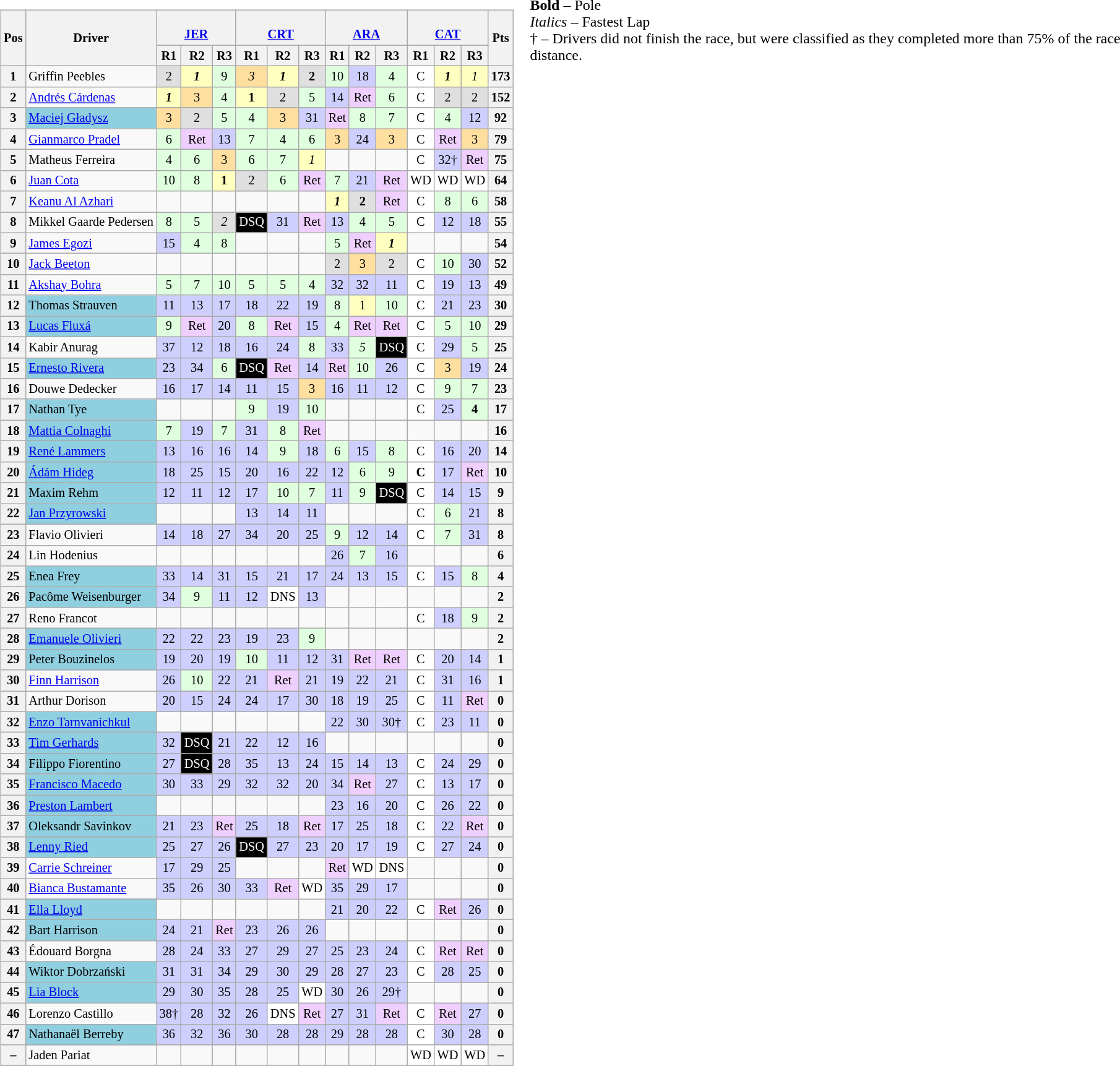<table>
<tr>
<td valign="top"><br><table class="wikitable" style="font-size:85%; text-align:center">
<tr>
<th rowspan="2">Pos</th>
<th rowspan="2">Driver</th>
<th colspan="3"><br><a href='#'>JER</a></th>
<th colspan="3"><br><a href='#'>CRT</a></th>
<th colspan="3"><br><a href='#'>ARA</a></th>
<th colspan="3"><br><a href='#'>CAT</a></th>
<th rowspan="2">Pts</th>
</tr>
<tr>
<th>R1</th>
<th>R2</th>
<th>R3</th>
<th>R1</th>
<th>R2</th>
<th>R3</th>
<th>R1</th>
<th>R2</th>
<th>R3</th>
<th>R1</th>
<th>R2</th>
<th>R3</th>
</tr>
<tr>
<th>1</th>
<td align="left"> Griffin Peebles</td>
<td style="background:#DFDFDF;">2</td>
<td style="background:#FFFFBF;"><strong><em>1</em></strong></td>
<td style="background:#DFFFDF;">9</td>
<td style="background:#FFDF9F;"><em>3</em></td>
<td style="background:#FFFFBF;"><strong><em>1</em></strong></td>
<td style="background:#DFDFDF;"><strong>2</strong></td>
<td style="background:#DFFFDF;">10</td>
<td style="background:#CFCFFF;">18</td>
<td style="background:#DFFFDF;">4</td>
<td style="background:#FFFFFF;">C</td>
<td style="background:#FFFFBF;"><strong><em>1</em></strong></td>
<td style="background:#FFFFBF;"><em>1</em></td>
<th>173</th>
</tr>
<tr>
<th>2</th>
<td align="left"> <a href='#'>Andrés Cárdenas</a></td>
<td style="background:#FFFFBF;"><strong><em>1</em></strong></td>
<td style="background:#FFDF9F;">3</td>
<td style="background:#DFFFDF;">4</td>
<td style="background:#FFFFBF;"><strong>1</strong></td>
<td style="background:#DFDFDF;">2</td>
<td style="background:#DFFFDF;">5</td>
<td style="background:#CFCFFF;">14</td>
<td style="background:#EFCFFF;">Ret</td>
<td style="background:#DFFFDF;">6</td>
<td style="background:#FFFFFF;">C</td>
<td style="background:#DFDFDF;">2</td>
<td style="background:#DFDFDF;">2</td>
<th>152</th>
</tr>
<tr>
<th>3</th>
<td align="left" style="background:#8FCFDF;"> <a href='#'>Maciej Gładysz</a></td>
<td style="background:#FFDF9F;">3</td>
<td style="background:#DFDFDF;">2</td>
<td style="background:#DFFFDF;">5</td>
<td style="background:#DFFFDF;">4</td>
<td style="background:#FFDF9F;">3</td>
<td style="background:#CFCFFF;">31</td>
<td style="background:#EFCFFF;">Ret</td>
<td style="background:#DFFFDF;">8</td>
<td style="background:#DFFFDF;">7</td>
<td style="background:#FFFFFF;">C</td>
<td style="background:#DFFFDF;">4</td>
<td style="background:#CFCFFF;">12</td>
<th>92</th>
</tr>
<tr>
<th>4</th>
<td align="left"> <a href='#'>Gianmarco Pradel</a></td>
<td style="background:#DFFFDF;">6</td>
<td style="background:#EFCFFF;">Ret</td>
<td style="background:#CFCFFF;">13</td>
<td style="background:#DFFFDF;">7</td>
<td style="background:#DFFFDF;">4</td>
<td style="background:#DFFFDF;">6</td>
<td style="background:#FFDF9F;">3</td>
<td style="background:#CFCFFF;">24</td>
<td style="background:#FFDF9F;">3</td>
<td style="background:#FFFFFF;">C</td>
<td style="background:#EFCFFF;">Ret</td>
<td style="background:#FFDF9F;">3</td>
<th>79</th>
</tr>
<tr>
<th>5</th>
<td align="left"> Matheus Ferreira</td>
<td style="background:#DFFFDF;">4</td>
<td style="background:#DFFFDF;">6</td>
<td style="background:#FFDF9F;">3</td>
<td style="background:#DFFFDF;">6</td>
<td style="background:#DFFFDF;">7</td>
<td style="background:#FFFFBF;"><em>1</em></td>
<td></td>
<td></td>
<td></td>
<td style="background:#FFFFFF;">C</td>
<td style="background:#CFCFFF;">32†</td>
<td style="background:#EFCFFF;">Ret</td>
<th>75</th>
</tr>
<tr>
<th>6</th>
<td align="left"> <a href='#'>Juan Cota</a></td>
<td style="background:#DFFFDF;">10</td>
<td style="background:#DFFFDF;">8</td>
<td style="background:#FFFFBF;"><strong>1</strong></td>
<td style="background:#DFDFDF;">2</td>
<td style="background:#DFFFDF;">6</td>
<td style="background:#EFCFFF;">Ret</td>
<td style="background:#DFFFDF;">7</td>
<td style="background:#CFCFFF;">21</td>
<td style="background:#EFCFFF;">Ret</td>
<td style="background:#FFFFFF;">WD</td>
<td style="background:#FFFFFF;">WD</td>
<td style="background:#FFFFFF;">WD</td>
<th>64</th>
</tr>
<tr>
<th>7</th>
<td align="left"> <a href='#'>Keanu Al Azhari</a></td>
<td></td>
<td></td>
<td></td>
<td></td>
<td></td>
<td></td>
<td style="background:#FFFFBF;"><strong><em>1</em></strong></td>
<td style="background:#DFDFDF;"><strong>2</strong></td>
<td style="background:#EFCFFF;">Ret</td>
<td style="background:#FFFFFF;">C</td>
<td style="background:#DFFFDF;">8</td>
<td style="background:#DFFFDF;">6</td>
<th>58</th>
</tr>
<tr>
<th>8</th>
<td align="left" nowrap=""> Mikkel Gaarde Pedersen</td>
<td style="background:#DFFFDF;">8</td>
<td style="background:#DFFFDF;">5</td>
<td style="background:#DFDFDF;"><em>2</em></td>
<td style="background:#000000;color:white">DSQ</td>
<td style="background:#CFCFFF;">31</td>
<td style="background:#EFCFFF;">Ret</td>
<td style="background:#CFCFFF;">13</td>
<td style="background:#DFFFDF;">4</td>
<td style="background:#DFFFDF;">5</td>
<td style="background:#FFFFFF;">C</td>
<td style="background:#CFCFFF;">12</td>
<td style="background:#CFCFFF;">18</td>
<th>55</th>
</tr>
<tr>
<th>9</th>
<td align="left"> <a href='#'>James Egozi</a></td>
<td style="background:#CFCFFF;">15</td>
<td style="background:#DFFFDF;">4</td>
<td style="background:#DFFFDF;">8</td>
<td></td>
<td></td>
<td></td>
<td style="background:#DFFFDF;">5</td>
<td style="background:#EFCFFF;">Ret</td>
<td style="background:#FFFFBF;"><strong><em>1</em></strong></td>
<td></td>
<td></td>
<td></td>
<th>54</th>
</tr>
<tr>
<th>10</th>
<td align="left"> <a href='#'>Jack Beeton</a></td>
<td></td>
<td></td>
<td></td>
<td></td>
<td></td>
<td></td>
<td style="background:#DFDFDF;">2</td>
<td style="background:#FFDF9F;">3</td>
<td style="background:#DFDFDF;">2</td>
<td style="background:#FFFFFF;">C</td>
<td style="background:#DFFFDF;">10</td>
<td style="background:#CFCFFF;">30</td>
<th>52</th>
</tr>
<tr>
<th>11</th>
<td align="left"> <a href='#'>Akshay Bohra</a></td>
<td style="background:#DFFFDF;">5</td>
<td style="background:#DFFFDF;">7</td>
<td style="background:#DFFFDF;">10</td>
<td style="background:#DFFFDF;">5</td>
<td style="background:#DFFFDF;">5</td>
<td style="background:#DFFFDF;">4</td>
<td style="background:#CFCFFF;">32</td>
<td style="background:#CFCFFF;">32</td>
<td style="background:#CFCFFF;">11</td>
<td style="background:#FFFFFF;">C</td>
<td style="background:#CFCFFF;">19</td>
<td style="background:#CFCFFF;">13</td>
<th>49</th>
</tr>
<tr>
<th>12</th>
<td align="left" style="background:#8FCFDF;"> Thomas Strauven</td>
<td style="background:#CFCFFF;">11</td>
<td style="background:#CFCFFF;">13</td>
<td style="background:#CFCFFF;">17</td>
<td style="background:#CFCFFF;">18</td>
<td style="background:#CFCFFF;">22</td>
<td style="background:#CFCFFF;">19</td>
<td style="background:#DFFFDF;">8</td>
<td style="background:#FFFFBF;">1</td>
<td style="background:#DFFFDF;">10</td>
<td style="background:#FFFFFF;">C</td>
<td style="background:#CFCFFF;">21</td>
<td style="background:#CFCFFF;">23</td>
<th>30</th>
</tr>
<tr>
<th>13</th>
<td align="left" style="background:#8FCFDF;"> <a href='#'>Lucas Fluxá</a></td>
<td style="background:#DFFFDF;">9</td>
<td style="background:#EFCFFF;">Ret</td>
<td style="background:#CFCFFF;">20</td>
<td style="background:#DFFFDF;">8</td>
<td style="background:#EFCFFF;">Ret</td>
<td style="background:#CFCFFF;">15</td>
<td style="background:#DFFFDF;">4</td>
<td style="background:#EFCFFF;">Ret</td>
<td style="background:#EFCFFF;">Ret</td>
<td style="background:#FFFFFF;">C</td>
<td style="background:#DFFFDF;">5</td>
<td style="background:#DFFFDF;">10</td>
<th>29</th>
</tr>
<tr>
<th>14</th>
<td align="left"> Kabir Anurag</td>
<td style="background:#CFCFFF;">37</td>
<td style="background:#CFCFFF;">12</td>
<td style="background:#CFCFFF;">18</td>
<td style="background:#CFCFFF;">16</td>
<td style="background:#CFCFFF;">24</td>
<td style="background:#DFFFDF;">8</td>
<td style="background:#CFCFFF;">33</td>
<td style="background:#DFFFDF;"><em>5</em></td>
<td style="background:#000000;color:white">DSQ</td>
<td style="background:#FFFFFF;">C</td>
<td style="background:#CFCFFF;">29</td>
<td style="background:#DFFFDF;">5</td>
<th>25</th>
</tr>
<tr>
<th>15</th>
<td align="left" style="background:#8FCFDF;"> <a href='#'>Ernesto Rivera</a></td>
<td style="background:#CFCFFF;">23</td>
<td style="background:#CFCFFF;">34</td>
<td style="background:#DFFFDF;">6</td>
<td style="background:#000000;color:white">DSQ</td>
<td style="background:#EFCFFF;">Ret</td>
<td style="background:#CFCFFF;">14</td>
<td style="background:#EFCFFF;">Ret</td>
<td style="background:#DFFFDF;">10</td>
<td style="background:#CFCFFF;">26</td>
<td style="background:#FFFFFF;">C</td>
<td style="background:#FFDF9F;">3</td>
<td style="background:#CFCFFF;">19</td>
<th>24</th>
</tr>
<tr>
<th>16</th>
<td align="left"> Douwe Dedecker</td>
<td style="background:#CFCFFF;">16</td>
<td style="background:#CFCFFF;">17</td>
<td style="background:#CFCFFF;">14</td>
<td style="background:#CFCFFF;">11</td>
<td style="background:#CFCFFF;">15</td>
<td style="background:#FFDF9F;">3</td>
<td style="background:#CFCFFF;">16</td>
<td style="background:#CFCFFF;">11</td>
<td style="background:#CFCFFF;">12</td>
<td style="background:#FFFFFF;">C</td>
<td style="background:#DFFFDF;">9</td>
<td style="background:#DFFFDF;">7</td>
<th>23</th>
</tr>
<tr>
<th>17</th>
<td align="left" style="background:#8FCFDF;"> Nathan Tye</td>
<td></td>
<td></td>
<td></td>
<td style="background:#DFFFDF;">9</td>
<td style="background:#CFCFFF;">19</td>
<td style="background:#DFFFDF;">10</td>
<td></td>
<td></td>
<td></td>
<td style="background:#FFFFFF;">C</td>
<td style="background:#CFCFFF;">25</td>
<td style="background:#DFFFDF;"><strong>4</strong></td>
<th>17</th>
</tr>
<tr>
<th>18</th>
<td align="left" style="background:#8FCFDF;"> <a href='#'>Mattia Colnaghi</a></td>
<td style="background:#DFFFDF;">7</td>
<td style="background:#CFCFFF;">19</td>
<td style="background:#DFFFDF;">7</td>
<td style="background:#CFCFFF;">31</td>
<td style="background:#DFFFDF;">8</td>
<td style="background:#EFCFFF;">Ret</td>
<td></td>
<td></td>
<td></td>
<td></td>
<td></td>
<td></td>
<th>16</th>
</tr>
<tr>
<th>19</th>
<td align="left" style="background:#8FCFDF;"> <a href='#'>René Lammers</a></td>
<td style="background:#CFCFFF;">13</td>
<td style="background:#CFCFFF;">16</td>
<td style="background:#CFCFFF;">16</td>
<td style="background:#CFCFFF;">14</td>
<td style="background:#DFFFDF;">9</td>
<td style="background:#CFCFFF;">18</td>
<td style="background:#DFFFDF;">6</td>
<td style="background:#CFCFFF;">15</td>
<td style="background:#DFFFDF;">8</td>
<td style="background:#FFFFFF;">C</td>
<td style="background:#CFCFFF;">16</td>
<td style="background:#CFCFFF;">20</td>
<th>14</th>
</tr>
<tr>
<th>20</th>
<td align="left" style="background:#8FCFDF;"> <a href='#'>Ádám Hideg</a></td>
<td style="background:#CFCFFF;">18</td>
<td style="background:#CFCFFF;">25</td>
<td style="background:#CFCFFF;">15</td>
<td style="background:#CFCFFF;">20</td>
<td style="background:#CFCFFF;">16</td>
<td style="background:#CFCFFF;">22</td>
<td style="background:#CFCFFF;">12</td>
<td style="background:#DFFFDF;">6</td>
<td style="background:#DFFFDF;">9</td>
<td style="background:#FFFFFF;"><strong>C</strong></td>
<td style="background:#CFCFFF;">17</td>
<td style="background:#EFCFFF;">Ret</td>
<th>10</th>
</tr>
<tr>
<th>21</th>
<td align="left" style="background:#8FCFDF;"> Maxim Rehm</td>
<td style="background:#CFCFFF;">12</td>
<td style="background:#CFCFFF;">11</td>
<td style="background:#CFCFFF;">12</td>
<td style="background:#CFCFFF;">17</td>
<td style="background:#DFFFDF;">10</td>
<td style="background:#DFFFDF;">7</td>
<td style="background:#CFCFFF;">11</td>
<td style="background:#DFFFDF;">9</td>
<td style="background:#000000;color:white">DSQ</td>
<td style="background:#FFFFFF;">C</td>
<td style="background:#CFCFFF;">14</td>
<td style="background:#CFCFFF;">15</td>
<th>9</th>
</tr>
<tr>
<th>22</th>
<td align="left" style="background:#8FCFDF;"> <a href='#'>Jan Przyrowski</a></td>
<td></td>
<td></td>
<td></td>
<td style="background:#CFCFFF;">13</td>
<td style="background:#CFCFFF;">14</td>
<td style="background:#CFCFFF;">11</td>
<td></td>
<td></td>
<td></td>
<td style="background:#FFFFFF;">C</td>
<td style="background:#DFFFDF;">6</td>
<td style="background:#CFCFFF;">21</td>
<th>8</th>
</tr>
<tr>
<th>23</th>
<td align="left"> Flavio Olivieri</td>
<td style="background:#CFCFFF;">14</td>
<td style="background:#CFCFFF;">18</td>
<td style="background:#CFCFFF;">27</td>
<td style="background:#CFCFFF;">34</td>
<td style="background:#CFCFFF;">20</td>
<td style="background:#CFCFFF;">25</td>
<td style="background:#DFFFDF;">9</td>
<td style="background:#CFCFFF;">12</td>
<td style="background:#CFCFFF;">14</td>
<td style="background:#FFFFFF;">C</td>
<td style="background:#DFFFDF;">7</td>
<td style="background:#CFCFFF;">31</td>
<th>8</th>
</tr>
<tr>
<th>24</th>
<td align="left"> Lin Hodenius</td>
<td></td>
<td></td>
<td></td>
<td></td>
<td></td>
<td></td>
<td style="background:#CFCFFF;">26</td>
<td style="background:#DFFFDF;">7</td>
<td style="background:#CFCFFF;">16</td>
<td></td>
<td></td>
<td></td>
<th>6</th>
</tr>
<tr>
<th>25</th>
<td align="left" style="background:#8FCFDF;"> Enea Frey</td>
<td style="background:#CFCFFF;">33</td>
<td style="background:#CFCFFF;">14</td>
<td style="background:#CFCFFF;">31</td>
<td style="background:#CFCFFF;">15</td>
<td style="background:#CFCFFF;">21</td>
<td style="background:#CFCFFF;">17</td>
<td style="background:#CFCFFF;">24</td>
<td style="background:#CFCFFF;">13</td>
<td style="background:#CFCFFF;">15</td>
<td style="background:#FFFFFF;">C</td>
<td style="background:#CFCFFF;">15</td>
<td style="background:#DFFFDF;">8</td>
<th>4</th>
</tr>
<tr>
<th>26</th>
<td align="left" style="background:#8FCFDF;"> Pacôme Weisenburger</td>
<td style="background:#CFCFFF;">34</td>
<td style="background:#DFFFDF;">9</td>
<td style="background:#CFCFFF;">11</td>
<td style="background:#CFCFFF;">12</td>
<td style="background:#FFFFFF;">DNS</td>
<td style="background:#CFCFFF;">13</td>
<td></td>
<td></td>
<td></td>
<td></td>
<td></td>
<td></td>
<th>2</th>
</tr>
<tr>
<th>27</th>
<td align="left"> Reno Francot</td>
<td></td>
<td></td>
<td></td>
<td></td>
<td></td>
<td></td>
<td></td>
<td></td>
<td></td>
<td style="background:#FFFFFF;">C</td>
<td style="background:#CFCFFF;">18</td>
<td style="background:#DFFFDF;">9</td>
<th>2</th>
</tr>
<tr>
<th>28</th>
<td align="left" style="background:#8FCFDF;"> <a href='#'>Emanuele Olivieri</a></td>
<td style="background:#CFCFFF;">22</td>
<td style="background:#CFCFFF;">22</td>
<td style="background:#CFCFFF;">23</td>
<td style="background:#CFCFFF;">19</td>
<td style="background:#CFCFFF;">23</td>
<td style="background:#DFFFDF;">9</td>
<td></td>
<td></td>
<td></td>
<td></td>
<td></td>
<td></td>
<th>2</th>
</tr>
<tr>
<th>29</th>
<td align="left" style="background:#8FCFDF;"> Peter Bouzinelos</td>
<td style="background:#CFCFFF;">19</td>
<td style="background:#CFCFFF;">20</td>
<td style="background:#CFCFFF;">19</td>
<td style="background:#DFFFDF;">10</td>
<td style="background:#CFCFFF;">11</td>
<td style="background:#CFCFFF;">12</td>
<td style="background:#CFCFFF;">31</td>
<td style="background:#EFCFFF;">Ret</td>
<td style="background:#EFCFFF;">Ret</td>
<td style="background:#FFFFFF;">C</td>
<td style="background:#CFCFFF;">20</td>
<td style="background:#CFCFFF;">14</td>
<th>1</th>
</tr>
<tr>
<th>30</th>
<td align="left"> <a href='#'>Finn Harrison</a></td>
<td style="background:#CFCFFF;">26</td>
<td style="background:#DFFFDF;">10</td>
<td style="background:#CFCFFF;">22</td>
<td style="background:#CFCFFF;">21</td>
<td style="background:#EFCFFF;">Ret</td>
<td style="background:#CFCFFF;">21</td>
<td style="background:#CFCFFF;">19</td>
<td style="background:#CFCFFF;">22</td>
<td style="background:#CFCFFF;">21</td>
<td style="background:#FFFFFF;">C</td>
<td style="background:#CFCFFF;">31</td>
<td style="background:#CFCFFF;">16</td>
<th>1</th>
</tr>
<tr>
<th>31</th>
<td align="left"> Arthur Dorison</td>
<td style="background:#CFCFFF;">20</td>
<td style="background:#CFCFFF;">15</td>
<td style="background:#CFCFFF;">24</td>
<td style="background:#CFCFFF;">24</td>
<td style="background:#CFCFFF;">17</td>
<td style="background:#CFCFFF;">30</td>
<td style="background:#CFCFFF;">18</td>
<td style="background:#CFCFFF;">19</td>
<td style="background:#CFCFFF;">25</td>
<td style="background:#FFFFFF;">C</td>
<td style="background:#CFCFFF;">11</td>
<td style="background:#EFCFFF;">Ret</td>
<th>0</th>
</tr>
<tr>
<th>32</th>
<td align="left" style="background:#8FCFDF;"> <a href='#'>Enzo Tarnvanichkul</a></td>
<td></td>
<td></td>
<td></td>
<td></td>
<td></td>
<td></td>
<td style="background:#CFCFFF;">22</td>
<td style="background:#CFCFFF;">30</td>
<td style="background:#CFCFFF;">30†</td>
<td style="background:#FFFFFF;">C</td>
<td style="background:#CFCFFF;">23</td>
<td style="background:#CFCFFF;">11</td>
<th>0</th>
</tr>
<tr>
<th>33</th>
<td align="left" style="background:#8FCFDF;"> <a href='#'>Tim Gerhards</a></td>
<td style="background:#CFCFFF;">32</td>
<td style="background:#000000;color:white">DSQ</td>
<td style="background:#CFCFFF;">21</td>
<td style="background:#CFCFFF;">22</td>
<td style="background:#CFCFFF;">12</td>
<td style="background:#CFCFFF;">16</td>
<td></td>
<td></td>
<td></td>
<td></td>
<td></td>
<td></td>
<th>0</th>
</tr>
<tr>
<th>34</th>
<td align="left" style="background:#8FCFDF;"> Filippo Fiorentino</td>
<td style="background:#CFCFFF;">27</td>
<td style="background:#000000;color:white">DSQ</td>
<td style="background:#CFCFFF;">28</td>
<td style="background:#CFCFFF;">35</td>
<td style="background:#CFCFFF;">13</td>
<td style="background:#CFCFFF;">24</td>
<td style="background:#CFCFFF;">15</td>
<td style="background:#CFCFFF;">14</td>
<td style="background:#CFCFFF;">13</td>
<td style="background:#FFFFFF;">C</td>
<td style="background:#CFCFFF;">24</td>
<td style="background:#CFCFFF;">29</td>
<th>0</th>
</tr>
<tr>
<th>35</th>
<td align="left" style="background:#8FCFDF;"> <a href='#'>Francisco Macedo</a></td>
<td style="background:#CFCFFF;">30</td>
<td style="background:#CFCFFF;">33</td>
<td style="background:#CFCFFF;">29</td>
<td style="background:#CFCFFF;">32</td>
<td style="background:#CFCFFF;">32</td>
<td style="background:#CFCFFF;">20</td>
<td style="background:#CFCFFF;">34</td>
<td style="background:#EFCFFF;">Ret</td>
<td style="background:#CFCFFF;">27</td>
<td style="background:#FFFFFF;">C</td>
<td style="background:#CFCFFF;">13</td>
<td style="background:#CFCFFF;">17</td>
<th>0</th>
</tr>
<tr>
<th>36</th>
<td align="left" style="background:#8FCFDF;"> <a href='#'>Preston Lambert</a></td>
<td></td>
<td></td>
<td></td>
<td></td>
<td></td>
<td></td>
<td style="background:#CFCFFF;">23</td>
<td style="background:#CFCFFF;">16</td>
<td style="background:#CFCFFF;">20</td>
<td style="background:#FFFFFF;">C</td>
<td style="background:#CFCFFF;">26</td>
<td style="background:#CFCFFF;">22</td>
<th>0</th>
</tr>
<tr>
<th>37</th>
<td align="left" style="background:#8FCFDF;"> Oleksandr Savinkov</td>
<td style="background:#CFCFFF;">21</td>
<td style="background:#CFCFFF;">23</td>
<td style="background:#EFCFFF;">Ret</td>
<td style="background:#CFCFFF;">25</td>
<td style="background:#CFCFFF;">18</td>
<td style="background:#EFCFFF;">Ret</td>
<td style="background:#CFCFFF;">17</td>
<td style="background:#CFCFFF;">25</td>
<td style="background:#CFCFFF;">18</td>
<td style="background:#FFFFFF;">C</td>
<td style="background:#CFCFFF;">22</td>
<td style="background:#EFCFFF;">Ret</td>
<th>0</th>
</tr>
<tr>
<th>38</th>
<td align="left" style="background:#8FCFDF;"> <a href='#'>Lenny Ried</a></td>
<td style="background:#CFCFFF;">25</td>
<td style="background:#CFCFFF;">27</td>
<td style="background:#CFCFFF;">26</td>
<td style="background:#000000;color:white">DSQ</td>
<td style="background:#CFCFFF;">27</td>
<td style="background:#CFCFFF;">23</td>
<td style="background:#CFCFFF;">20</td>
<td style="background:#CFCFFF;">17</td>
<td style="background:#CFCFFF;">19</td>
<td style="background:#FFFFFF;">C</td>
<td style="background:#CFCFFF;">27</td>
<td style="background:#CFCFFF;">24</td>
<th>0</th>
</tr>
<tr>
<th>39</th>
<td align="left"> <a href='#'>Carrie Schreiner</a></td>
<td style="background:#CFCFFF;">17</td>
<td style="background:#CFCFFF;">29</td>
<td style="background:#CFCFFF;">25</td>
<td></td>
<td></td>
<td></td>
<td style="background:#EFCFFF;">Ret</td>
<td style="background:#FFFFFF;">WD</td>
<td style="background:#FFFFFF;">DNS</td>
<td></td>
<td></td>
<td></td>
<th>0</th>
</tr>
<tr>
<th>40</th>
<td align="left"> <a href='#'>Bianca Bustamante</a></td>
<td style="background:#CFCFFF;">35</td>
<td style="background:#CFCFFF;">26</td>
<td style="background:#CFCFFF;">30</td>
<td style="background:#CFCFFF;">33</td>
<td style="background:#EFCFFF;">Ret</td>
<td style="background:#FFFFFF;">WD</td>
<td style="background:#CFCFFF;">35</td>
<td style="background:#CFCFFF;">29</td>
<td style="background:#CFCFFF;">17</td>
<td></td>
<td></td>
<td></td>
<th>0</th>
</tr>
<tr>
<th>41</th>
<td align="left" style="background:#8FCFDF;"> <a href='#'>Ella Lloyd</a></td>
<td></td>
<td></td>
<td></td>
<td></td>
<td></td>
<td></td>
<td style="background:#CFCFFF;">21</td>
<td style="background:#CFCFFF;">20</td>
<td style="background:#CFCFFF;">22</td>
<td style="background:#FFFFFF;">C</td>
<td style="background:#EFCFFF;">Ret</td>
<td style="background:#CFCFFF;">26</td>
<th>0</th>
</tr>
<tr>
<th>42</th>
<td align="left" style="background:#8FCFDF;"> Bart Harrison</td>
<td style="background:#CFCFFF;">24</td>
<td style="background:#CFCFFF;">21</td>
<td style="background:#EFCFFF;">Ret</td>
<td style="background:#CFCFFF;">23</td>
<td style="background:#CFCFFF;">26</td>
<td style="background:#CFCFFF;">26</td>
<td></td>
<td></td>
<td></td>
<td></td>
<td></td>
<td></td>
<th>0</th>
</tr>
<tr>
<th>43</th>
<td align="left"> Édouard Borgna</td>
<td style="background:#CFCFFF;">28</td>
<td style="background:#CFCFFF;">24</td>
<td style="background:#CFCFFF;">33</td>
<td style="background:#CFCFFF;">27</td>
<td style="background:#CFCFFF;">29</td>
<td style="background:#CFCFFF;">27</td>
<td style="background:#CFCFFF;">25</td>
<td style="background:#CFCFFF;">23</td>
<td style="background:#CFCFFF;">24</td>
<td style="background:#FFFFFF;">C</td>
<td style="background:#EFCFFF;">Ret</td>
<td style="background:#EFCFFF;">Ret</td>
<th>0</th>
</tr>
<tr>
<th>44</th>
<td align="left" style="background:#8FCFDF;"> Wiktor Dobrzański</td>
<td style="background:#CFCFFF;">31</td>
<td style="background:#CFCFFF;">31</td>
<td style="background:#CFCFFF;">34</td>
<td style="background:#CFCFFF;">29</td>
<td style="background:#CFCFFF;">30</td>
<td style="background:#CFCFFF;">29</td>
<td style="background:#CFCFFF;">28</td>
<td style="background:#CFCFFF;">27</td>
<td style="background:#CFCFFF;">23</td>
<td style="background:#FFFFFF;">C</td>
<td style="background:#CFCFFF;">28</td>
<td style="background:#CFCFFF;">25</td>
<th>0</th>
</tr>
<tr>
<th>45</th>
<td align="left" style="background:#8FCFDF;"> <a href='#'>Lia Block</a></td>
<td style="background:#CFCFFF;">29</td>
<td style="background:#CFCFFF;">30</td>
<td style="background:#CFCFFF;">35</td>
<td style="background:#CFCFFF;">28</td>
<td style="background:#CFCFFF;">25</td>
<td style="background:#FFFFFF;">WD</td>
<td style="background:#CFCFFF;">30</td>
<td style="background:#CFCFFF;">26</td>
<td style="background:#CFCFFF;">29†</td>
<td></td>
<td></td>
<td></td>
<th>0</th>
</tr>
<tr>
<th>46</th>
<td align="left"> Lorenzo Castillo</td>
<td style="background:#CFCFFF;">38†</td>
<td style="background:#CFCFFF;">28</td>
<td style="background:#CFCFFF;">32</td>
<td style="background:#CFCFFF;">26</td>
<td style="background:#FFFFFF;">DNS</td>
<td style="background:#EFCFFF;">Ret</td>
<td style="background:#CFCFFF;">27</td>
<td style="background:#CFCFFF;">31</td>
<td style="background:#EFCFFF;">Ret</td>
<td style="background:#FFFFFF;">C</td>
<td style="background:#EFCFFF;">Ret</td>
<td style="background:#CFCFFF;">27</td>
<th>0</th>
</tr>
<tr>
<th>47</th>
<td align="left" style="background:#8FCFDF;"> Nathanaël Berreby</td>
<td style="background:#CFCFFF;">36</td>
<td style="background:#CFCFFF;">32</td>
<td style="background:#CFCFFF;">36</td>
<td style="background:#CFCFFF;">30</td>
<td style="background:#CFCFFF;">28</td>
<td style="background:#CFCFFF;">28</td>
<td style="background:#CFCFFF;">29</td>
<td style="background:#CFCFFF;">28</td>
<td style="background:#CFCFFF;">28</td>
<td style="background:#FFFFFF;">C</td>
<td style="background:#CFCFFF;">30</td>
<td style="background:#CFCFFF;">28</td>
<th>0</th>
</tr>
<tr>
<th>–</th>
<td align="left"> Jaden Pariat</td>
<td></td>
<td></td>
<td></td>
<td></td>
<td></td>
<td></td>
<td></td>
<td></td>
<td></td>
<td style="background:#FFFFFF;">WD</td>
<td style="background:#FFFFFF;">WD</td>
<td style="background:#FFFFFF;">WD</td>
<th>–</th>
</tr>
<tr>
</tr>
</table>
</td>
<td valign="top"><br><strong>Bold</strong> – Pole<br><em>Italics</em> – Fastest Lap<br>† – Drivers did not finish the race, but were classified as they completed more than 75% of the race distance.</td>
</tr>
</table>
